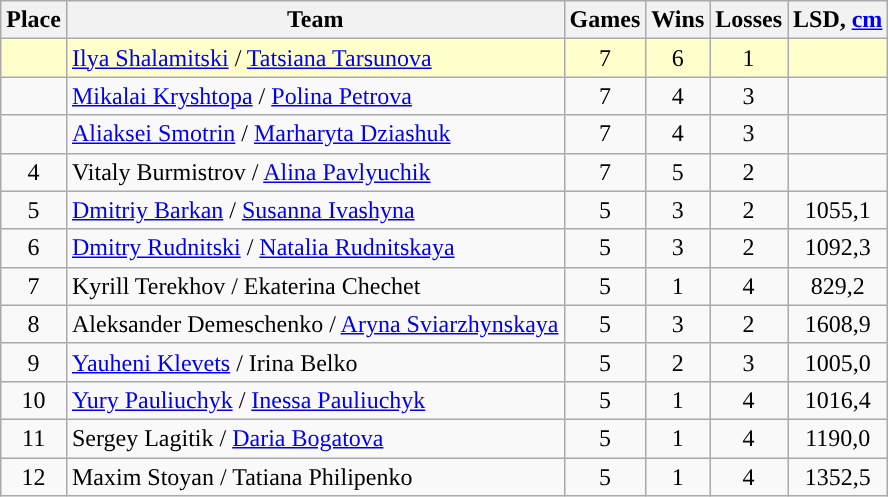<table class="wikitable" style="text-align:center;">
<tr>
<th>Place</th>
<th>Team</th>
<th>Games</th>
<th>Wins</th>
<th>Losses</th>
<th>LSD, <a href='#'>cm</a></th>
</tr>
<tr bgcolor=#ffffcc>
<td></td>
<td align=left><a href='#'>Ilya Shalamitski</a> / <a href='#'>Tatsiana Tarsunova</a></td>
<td>7</td>
<td>6</td>
<td>1</td>
<td></td>
</tr>
<tr>
<td></td>
<td align=left><a href='#'>Mikalai Kryshtopa</a> / <a href='#'>Polina Petrova</a></td>
<td>7</td>
<td>4</td>
<td>3</td>
<td></td>
</tr>
<tr>
<td></td>
<td align=left><a href='#'>Aliaksei Smotrin</a> / <a href='#'>Marharyta Dziashuk</a></td>
<td>7</td>
<td>4</td>
<td>3</td>
<td></td>
</tr>
<tr>
<td>4</td>
<td align=left>Vitaly Burmistrov / <a href='#'>Alina Pavlyuchik</a></td>
<td>7</td>
<td>5</td>
<td>2</td>
<td></td>
</tr>
<tr>
<td>5</td>
<td align=left><a href='#'>Dmitriy Barkan</a> / <a href='#'>Susanna Ivashyna</a></td>
<td>5</td>
<td>3</td>
<td>2</td>
<td>1055,1</td>
</tr>
<tr>
<td>6</td>
<td align=left><a href='#'>Dmitry Rudnitski</a> / <a href='#'>Natalia Rudnitskaya</a></td>
<td>5</td>
<td>3</td>
<td>2</td>
<td>1092,3</td>
</tr>
<tr>
<td>7</td>
<td align=left>Kyrill Terekhov / Ekaterina Chechet</td>
<td>5</td>
<td>1</td>
<td>4</td>
<td>829,2</td>
</tr>
<tr>
<td>8</td>
<td align=left>Aleksander Demeschenko / <a href='#'>Aryna Sviarzhynskaya</a></td>
<td>5</td>
<td>3</td>
<td>2</td>
<td>1608,9</td>
</tr>
<tr>
<td>9</td>
<td align=left><a href='#'>Yauheni Klevets</a> / Irina Belko</td>
<td>5</td>
<td>2</td>
<td>3</td>
<td>1005,0</td>
</tr>
<tr>
<td>10</td>
<td align=left><a href='#'>Yury Pauliuchyk</a> / <a href='#'>Inessa Pauliuchyk</a></td>
<td>5</td>
<td>1</td>
<td>4</td>
<td>1016,4</td>
</tr>
<tr>
<td>11</td>
<td align=left>Sergey Lagitik / <a href='#'>Daria Bogatova</a></td>
<td>5</td>
<td>1</td>
<td>4</td>
<td>1190,0</td>
</tr>
<tr>
<td>12</td>
<td align=left>Maxim Stoyan / Tatiana Philipenko</td>
<td>5</td>
<td>1</td>
<td>4</td>
<td>1352,5</td>
</tr>
</table>
